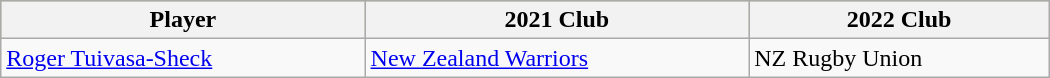<table class="wikitable sortable" style="width:700px;">
<tr bgcolor=#bdb76b>
<th>Player</th>
<th>2021 Club</th>
<th>2022 Club</th>
</tr>
<tr>
<td data-sort-value="Tuivasa-Sheck, Roger"><a href='#'>Roger Tuivasa-Sheck</a></td>
<td> <a href='#'>New Zealand Warriors</a></td>
<td>NZ Rugby Union</td>
</tr>
</table>
